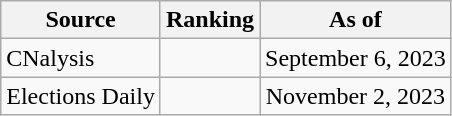<table class="wikitable" style="text-align:center">
<tr>
<th>Source</th>
<th>Ranking</th>
<th>As of</th>
</tr>
<tr>
<td align=left>CNalysis</td>
<td></td>
<td>September 6, 2023</td>
</tr>
<tr>
<td align=left>Elections Daily</td>
<td></td>
<td>November 2, 2023</td>
</tr>
</table>
